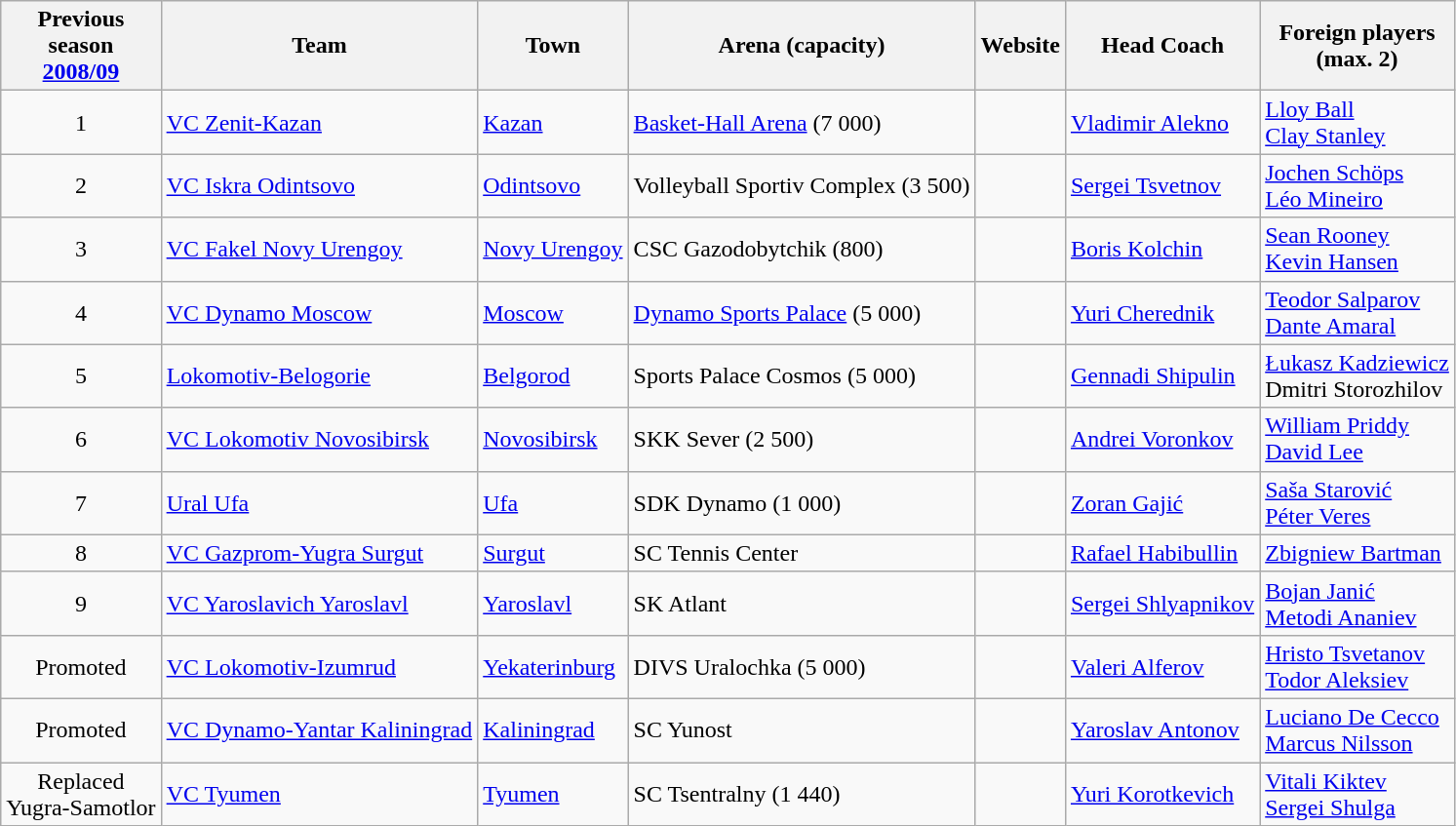<table class="wikitable">
<tr>
<th>Previous<br> season <br><a href='#'>2008/09</a></th>
<th>Team</th>
<th>Town</th>
<th>Arena (capacity)</th>
<th>Website</th>
<th>Head Coach</th>
<th>Foreign players <br>(max. 2)</th>
</tr>
<tr>
<td align="center">1</td>
<td><a href='#'>VC Zenit-Kazan</a></td>
<td><a href='#'>Kazan</a></td>
<td><a href='#'>Basket-Hall Arena</a> (7 000)</td>
<td></td>
<td> <a href='#'>Vladimir Alekno</a></td>
<td> <a href='#'>Lloy Ball</a> <br> <a href='#'>Clay Stanley</a></td>
</tr>
<tr>
<td align="center">2</td>
<td><a href='#'>VC Iskra Odintsovo</a></td>
<td><a href='#'>Odintsovo</a></td>
<td>Volleyball Sportiv Complex   (3 500)</td>
<td></td>
<td> <a href='#'>Sergei Tsvetnov</a></td>
<td> <a href='#'>Jochen Schöps</a><br> <a href='#'>Léo Mineiro</a></td>
</tr>
<tr>
<td align="center">3</td>
<td><a href='#'>VC Fakel Novy Urengoy</a></td>
<td><a href='#'>Novy Urengoy</a></td>
<td>CSC Gazodobytchik  (800)</td>
<td></td>
<td> <a href='#'>Boris Kolchin</a></td>
<td> <a href='#'>Sean Rooney</a><br> <a href='#'>Kevin Hansen</a></td>
</tr>
<tr>
<td align="center">4</td>
<td><a href='#'>VC Dynamo Moscow</a></td>
<td><a href='#'>Moscow</a></td>
<td><a href='#'>Dynamo Sports Palace</a> (5 000)</td>
<td></td>
<td> <a href='#'>Yuri Cherednik</a></td>
<td> <a href='#'>Teodor Salparov</a><br> <a href='#'>Dante Amaral</a></td>
</tr>
<tr>
<td align="center">5</td>
<td><a href='#'>Lokomotiv-Belogorie</a></td>
<td><a href='#'>Belgorod</a></td>
<td>Sports Palace Cosmos (5 000)</td>
<td></td>
<td> <a href='#'>Gennadi Shipulin</a></td>
<td> <a href='#'>Łukasz Kadziewicz</a> <br> Dmitri Storozhilov</td>
</tr>
<tr>
<td align="center">6</td>
<td><a href='#'>VC Lokomotiv Novosibirsk</a></td>
<td><a href='#'>Novosibirsk</a></td>
<td>SKK Sever  (2 500)</td>
<td></td>
<td> <a href='#'>Andrei Voronkov</a></td>
<td> <a href='#'>William Priddy</a><br> <a href='#'>David Lee</a></td>
</tr>
<tr>
<td align="center">7</td>
<td><a href='#'>Ural Ufa</a></td>
<td><a href='#'>Ufa</a></td>
<td>SDK Dynamo (1 000)</td>
<td> </td>
<td> <a href='#'>Zoran Gajić</a></td>
<td> <a href='#'>Saša Starović</a><br> <a href='#'>Péter Veres</a></td>
</tr>
<tr>
<td align="center">8</td>
<td><a href='#'>VC Gazprom-Yugra Surgut</a></td>
<td><a href='#'>Surgut</a></td>
<td>SC Tennis Center</td>
<td></td>
<td> <a href='#'>Rafael Habibullin</a></td>
<td> <a href='#'>Zbigniew Bartman</a></td>
</tr>
<tr>
<td align="center">9</td>
<td><a href='#'>VC Yaroslavich Yaroslavl</a></td>
<td><a href='#'>Yaroslavl</a></td>
<td>SK Atlant</td>
<td></td>
<td> <a href='#'>Sergei Shlyapnikov</a></td>
<td> <a href='#'>Bojan Janić</a> <br> <a href='#'>Metodi Ananiev</a></td>
</tr>
<tr>
<td align="center">Promoted</td>
<td><a href='#'>VC Lokomotiv-Izumrud</a></td>
<td><a href='#'>Yekaterinburg</a></td>
<td>DIVS Uralochka (5 000)</td>
<td></td>
<td> <a href='#'>Valeri Alferov</a></td>
<td> <a href='#'>Hristo Tsvetanov</a> <br>  <a href='#'>Todor Aleksiev</a></td>
</tr>
<tr>
<td align="center">Promoted</td>
<td><a href='#'>VC Dynamo-Yantar Kaliningrad</a></td>
<td><a href='#'>Kaliningrad</a></td>
<td>SC Yunost</td>
<td> </td>
<td> <a href='#'>Yaroslav Antonov</a></td>
<td> <a href='#'>Luciano De Cecco</a><br> <a href='#'>Marcus Nilsson</a></td>
</tr>
<tr>
<td align="center">Replaced <br>Yugra-Samotlor</td>
<td><a href='#'>VC Tyumen</a></td>
<td><a href='#'>Tyumen</a></td>
<td>SC Tsentralny (1 440)</td>
<td></td>
<td> <a href='#'>Yuri Korotkevich</a></td>
<td> <a href='#'>Vitali Kiktev</a><br> <a href='#'>Sergei Shulga</a></td>
</tr>
</table>
